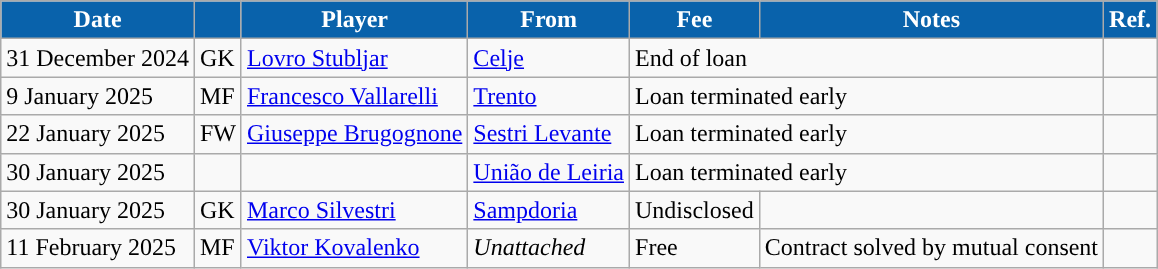<table class="wikitable">
<tr>
<th style="background:#0962AB;color:white">Date</th>
<th style="background:#0962AB;color:white"></th>
<th style="background:#0962AB;color:white">Player</th>
<th style="background:#0962AB;color:white">From</th>
<th style="background:#0962AB;color:white">Fee</th>
<th style="background:#0962AB;color:white">Notes</th>
<th style="background:#0962AB;color:white">Ref.</th>
</tr>
<tr>
<td>31 December 2024</td>
<td>GK</td>
<td> <a href='#'>Lovro Stubljar</a></td>
<td> <a href='#'>Celje</a></td>
<td colspan="2">End of loan</td>
<td></td>
</tr>
<tr>
<td>9 January 2025</td>
<td>MF</td>
<td> <a href='#'>Francesco Vallarelli</a></td>
<td> <a href='#'>Trento</a></td>
<td colspan="2">Loan terminated early</td>
<td></td>
</tr>
<tr>
<td>22 January 2025</td>
<td>FW</td>
<td> <a href='#'>Giuseppe Brugognone</a></td>
<td> <a href='#'>Sestri Levante</a></td>
<td colspan="2">Loan terminated early</td>
<td></td>
</tr>
<tr>
<td>30 January 2025</td>
<td></td>
<td> </td>
<td> <a href='#'>União de Leiria</a></td>
<td colspan="2">Loan terminated early</td>
<td></td>
</tr>
<tr>
<td>30 January 2025</td>
<td>GK</td>
<td> <a href='#'>Marco Silvestri</a></td>
<td> <a href='#'>Sampdoria</a></td>
<td>Undisclosed</td>
<td></td>
<td></td>
</tr>
<tr>
<td>11 February 2025</td>
<td>MF</td>
<td> <a href='#'>Viktor Kovalenko</a></td>
<td><em>Unattached</em></td>
<td>Free</td>
<td>Contract solved by mutual consent</td>
<td></td>
</tr>
</table>
